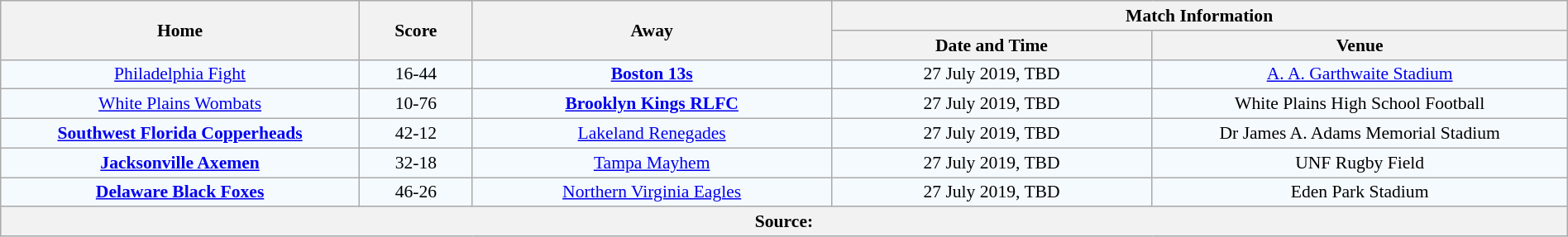<table class="wikitable" width="100%" style="border-collapse:collapse; font-size:90%; text-align:center;">
<tr>
<th rowspan="2" width="19%">Home</th>
<th rowspan="2" width="6%">Score</th>
<th rowspan="2" width="19%">Away</th>
<th colspan="2">Match Information</th>
</tr>
<tr bgcolor="#CCCCCC">
<th width="17%">Date and Time</th>
<th width="22%">Venue</th>
</tr>
<tr bgcolor="#F5FAFF">
<td><a href='#'>Philadelphia Fight</a></td>
<td>16-44</td>
<td><a href='#'><strong>Boston 13s</strong></a></td>
<td>27 July 2019, TBD</td>
<td><a href='#'>A. A. Garthwaite Stadium</a></td>
</tr>
<tr bgcolor="#F5FAFF">
<td><a href='#'>White Plains Wombats</a></td>
<td>10-76</td>
<td><strong><a href='#'>Brooklyn Kings RLFC</a></strong></td>
<td>27 July 2019, TBD</td>
<td>White Plains High School Football</td>
</tr>
<tr bgcolor="#F5FAFF">
<td><strong><a href='#'>Southwest Florida Copperheads</a></strong></td>
<td>42-12</td>
<td><a href='#'>Lakeland Renegades</a></td>
<td>27 July 2019, TBD</td>
<td>Dr James A. Adams Memorial Stadium</td>
</tr>
<tr bgcolor="#F5FAFF">
<td><strong><a href='#'>Jacksonville Axemen</a></strong></td>
<td>32-18</td>
<td><a href='#'>Tampa Mayhem</a></td>
<td>27 July 2019, TBD</td>
<td>UNF Rugby Field</td>
</tr>
<tr bgcolor="#F5FAFF">
<td><strong><a href='#'>Delaware Black Foxes</a></strong></td>
<td>46-26</td>
<td><a href='#'>Northern Virginia Eagles</a></td>
<td>27 July 2019, TBD</td>
<td>Eden Park Stadium</td>
</tr>
<tr bgcolor="#C1D8FF">
<th colspan="5">Source:</th>
</tr>
</table>
